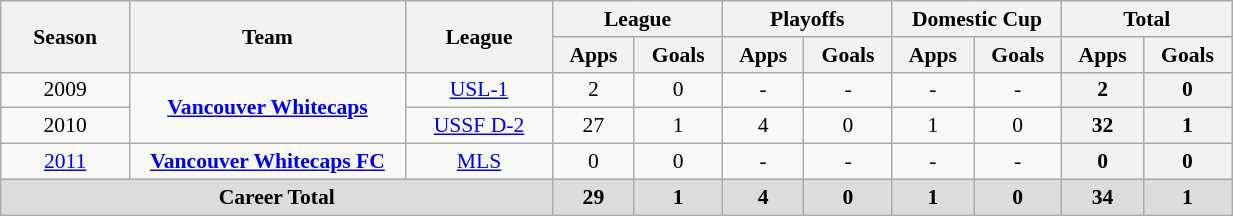<table class="wikitable" style=font-size:90% text-align: center width=65%>
<tr>
<th rowspan=2 width=7%><strong>Season</strong></th>
<th rowspan=2 width=15%><strong>Team</strong></th>
<th rowspan=2 width=8%><strong>League</strong></th>
<th colspan=2 width=8%>League</th>
<th colspan=2 width=8%>Playoffs</th>
<th colspan=2 width=8%>Domestic Cup</th>
<th colspan=2 width=8%>Total</th>
</tr>
<tr>
<th align=center><strong>Apps</strong></th>
<th align=center><strong>Goals</strong></th>
<th align=center><strong>Apps</strong></th>
<th align=center><strong>Goals</strong></th>
<th align=center><strong>Apps</strong></th>
<th align=center><strong>Goals</strong></th>
<th align=center><strong>Apps</strong></th>
<th align=center><strong>Goals</strong></th>
</tr>
<tr>
<td rowspan=1 align=center>2009</td>
<td rowspan=2 align=center><strong><a href='#'>Vancouver Whitecaps</a></strong></td>
<td rowspan=1 align=center><a href='#'>USL-1</a></td>
<td align=center>2</td>
<td align=center>0</td>
<td align=center>-</td>
<td align=center>-</td>
<td align=center>-</td>
<td align=center>-</td>
<th align=center><strong>2</strong></th>
<th align=center><strong>0</strong></th>
</tr>
<tr>
<td rowspan=1 align=center>2010</td>
<td rowspan=1 align=center><a href='#'>USSF D-2</a></td>
<td align=center>27</td>
<td align=center>1</td>
<td align=center>4</td>
<td align=center>0</td>
<td align=center>1</td>
<td align=center>0</td>
<th align=center><strong>32</strong></th>
<th align=center><strong>1</strong></th>
</tr>
<tr>
<td rowspan=1 align=center><a href='#'>2011</a></td>
<td rowspan=1 align=center><strong><a href='#'>Vancouver Whitecaps FC</a></strong></td>
<td rowspan=1 align=center><a href='#'>MLS</a></td>
<td align=center>0</td>
<td align=center>0</td>
<td align=center>-</td>
<td align=center>-</td>
<td align=center>-</td>
<td align=center>-</td>
<th align=center><strong>0</strong></th>
<th align=center><strong>0</strong></th>
</tr>
<tr>
<th style="background: #DCDCDC" colspan="3"><strong>Career Total</strong></th>
<th style="background: #DCDCDC" align=center><strong>29</strong></th>
<th style="background: #DCDCDC" align=center><strong>1</strong></th>
<th style="background: #DCDCDC" align=center><strong>4</strong></th>
<th style="background: #DCDCDC" align=center><strong>0</strong></th>
<th style="background: #DCDCDC" align=center><strong>1</strong></th>
<th style="background: #DCDCDC" align=center><strong>0</strong></th>
<th style="background: #DCDCDC" align=center><strong>34</strong></th>
<th style="background: #DCDCDC" align=center><strong>1</strong></th>
</tr>
</table>
